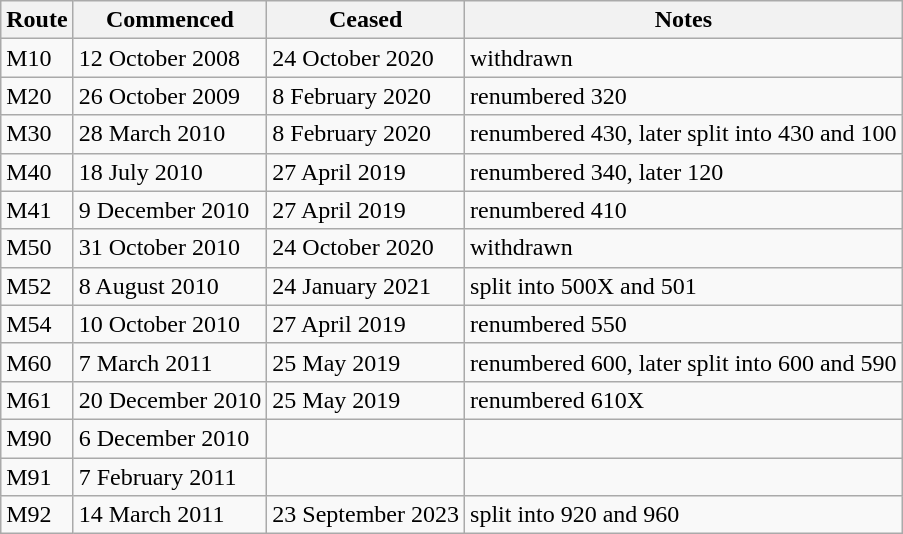<table class="wikitable sortable">
<tr>
<th>Route</th>
<th>Commenced</th>
<th>Ceased</th>
<th>Notes</th>
</tr>
<tr>
<td>M10</td>
<td>12 October 2008</td>
<td>24 October 2020</td>
<td>withdrawn</td>
</tr>
<tr>
<td>M20</td>
<td>26 October 2009</td>
<td>8 February 2020</td>
<td>renumbered 320</td>
</tr>
<tr>
<td>M30</td>
<td>28 March 2010</td>
<td>8 February 2020</td>
<td>renumbered 430, later split into 430 and 100</td>
</tr>
<tr>
<td>M40</td>
<td>18 July 2010</td>
<td>27 April 2019</td>
<td>renumbered 340, later 120</td>
</tr>
<tr>
<td>M41</td>
<td>9 December 2010</td>
<td>27 April 2019</td>
<td>renumbered 410</td>
</tr>
<tr>
<td>M50</td>
<td>31 October 2010</td>
<td>24 October 2020</td>
<td>withdrawn</td>
</tr>
<tr>
<td>M52</td>
<td>8 August 2010</td>
<td>24 January 2021</td>
<td>split into 500X and 501</td>
</tr>
<tr>
<td>M54</td>
<td>10 October 2010</td>
<td>27 April 2019</td>
<td>renumbered 550</td>
</tr>
<tr>
<td>M60</td>
<td>7 March 2011</td>
<td>25 May 2019</td>
<td>renumbered 600, later split into 600 and 590</td>
</tr>
<tr>
<td>M61</td>
<td>20 December 2010</td>
<td>25 May 2019</td>
<td>renumbered 610X</td>
</tr>
<tr>
<td>M90</td>
<td>6 December 2010</td>
<td></td>
<td></td>
</tr>
<tr>
<td>M91</td>
<td>7 February 2011</td>
<td></td>
<td></td>
</tr>
<tr>
<td>M92</td>
<td>14 March 2011</td>
<td>23 September 2023</td>
<td>split into 920 and 960</td>
</tr>
</table>
